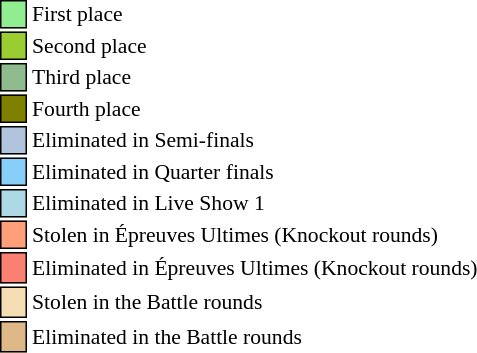<table class="toccolours" style="font-size: 90%; white-space: nowrap;">
<tr>
<td style="background-color:lightgreen; border: 1px solid black;"></td>
<td>First place</td>
</tr>
<tr>
<td style="background-color:yellowgreen; border: 1px solid black;"></td>
<td>Second place</td>
</tr>
<tr>
<td style="background-color:darkseagreen; border: 1px solid black;"></td>
<td>Third place</td>
</tr>
<tr>
<td style="background-color:olive; border: 1px solid black;"></td>
<td>Fourth place</td>
</tr>
<tr>
<td style="background-color:lightsteelblue; border: 1px solid black;"></td>
<td>Eliminated in Semi-finals</td>
</tr>
<tr>
<td style="background-color:lightskyblue; border: 1px solid black;"></td>
<td>Eliminated in Quarter finals</td>
</tr>
<tr>
<td style="background-color:lightblue; border: 1px solid black;"></td>
<td>Eliminated in Live Show 1</td>
</tr>
<tr>
<td style="background-color:lightsalmon; border: 1px solid black;"></td>
<td>Stolen in Épreuves Ultimes (Knockout rounds)</td>
</tr>
<tr>
<td style="background-color:salmon; border: 1px solid black">    </td>
<td>Eliminated in Épreuves Ultimes (Knockout rounds)</td>
</tr>
<tr>
<td style="background-color:wheat; border: 1px solid black;">    </td>
<td>Stolen in the Battle rounds</td>
</tr>
<tr>
<td style="background-color:burlywood; border: 1px solid black">    </td>
<td>Eliminated in the Battle rounds</td>
</tr>
<tr>
</tr>
</table>
